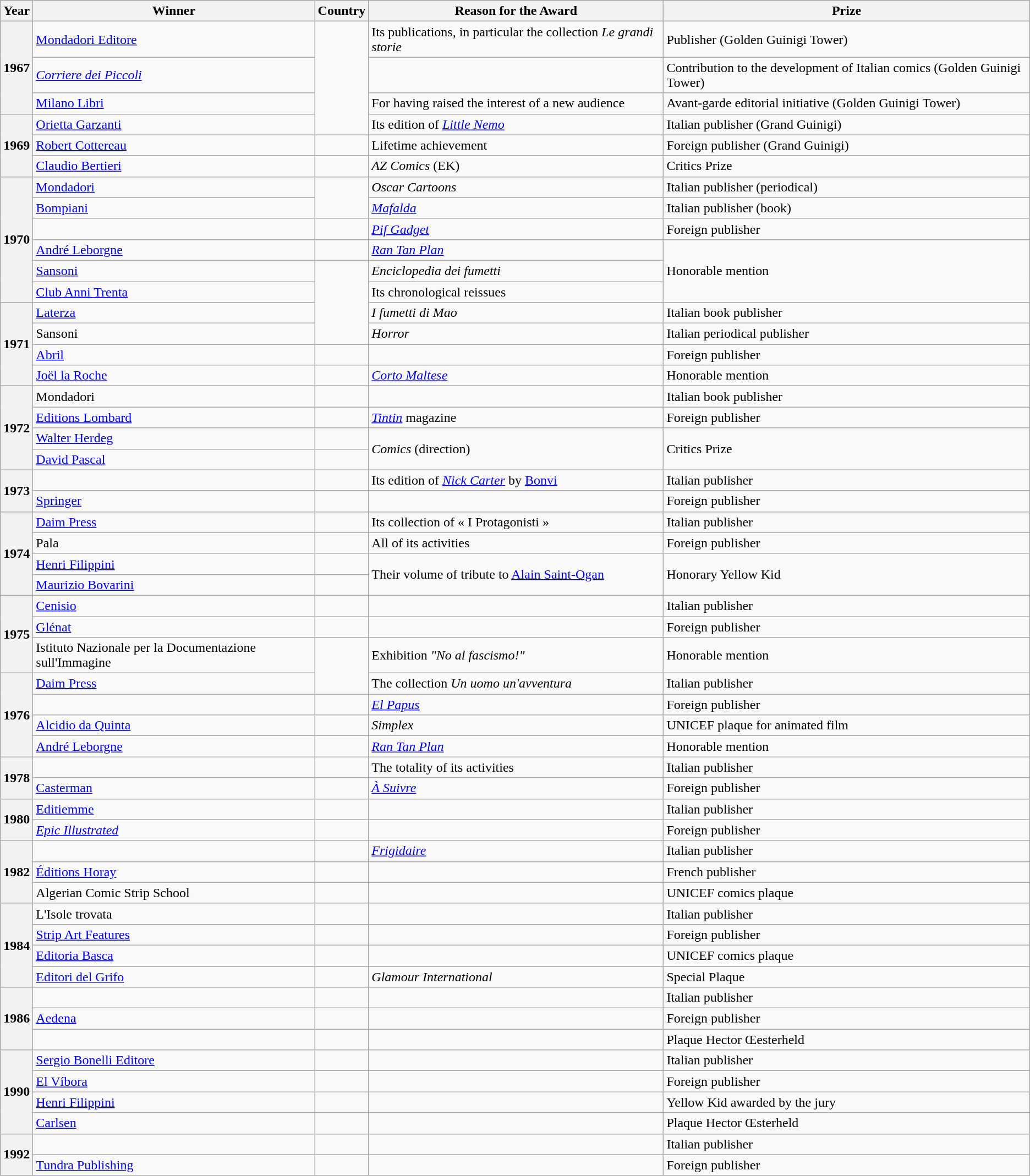<table class="wikitable sortable">
<tr>
<th>Year</th>
<th>Winner</th>
<th>Country</th>
<th>Reason for the Award</th>
<th>Prize</th>
</tr>
<tr>
<th rowspan=3>1967</th>
<td><a href='#'>Mondadori Editore</a></td>
<td rowspan=4></td>
<td>Its publications, in particular the collection <em>Le grandi storie</em></td>
<td>Publisher (Golden Guinigi Tower)</td>
</tr>
<tr>
<td><em><a href='#'>Corriere dei Piccoli</a></em></td>
<td></td>
<td>Contribution to the development of Italian comics (Golden Guinigi Tower)</td>
</tr>
<tr>
<td><a href='#'>Milano Libri</a></td>
<td>For having raised the interest of a new audience</td>
<td>Avant-garde editorial initiative (Golden Guinigi Tower)</td>
</tr>
<tr>
<th rowspan=3>1969</th>
<td><a href='#'>Orietta Garzanti</a></td>
<td>Its edition of <em><a href='#'>Little Nemo</a></em></td>
<td>Italian publisher (Grand Guinigi)</td>
</tr>
<tr>
<td><a href='#'>Robert Cottereau</a></td>
<td></td>
<td>Lifetime achievement</td>
<td>Foreign publisher (Grand Guinigi)</td>
</tr>
<tr>
<td><a href='#'>Claudio Bertieri</a></td>
<td></td>
<td><em>AZ Comics</em> (EK)</td>
<td>Critics Prize</td>
</tr>
<tr>
<th rowspan=6>1970</th>
<td><a href='#'>Mondadori</a></td>
<td rowspan=2></td>
<td><em>Oscar Cartoons</em></td>
<td>Italian publisher (periodical)</td>
</tr>
<tr>
<td><a href='#'>Bompiani</a></td>
<td><em><a href='#'>Mafalda</a></em></td>
<td>Italian publisher (book)</td>
</tr>
<tr>
<td></td>
<td></td>
<td><em><a href='#'>Pif Gadget</a></em></td>
<td>Foreign publisher</td>
</tr>
<tr>
<td><a href='#'>André Leborgne</a></td>
<td></td>
<td><em><a href='#'>Ran Tan Plan</a></em></td>
<td rowspan=3>Honorable mention</td>
</tr>
<tr>
<td><a href='#'>Sansoni</a></td>
<td rowspan=4></td>
<td><em>Enciclopedia dei fumetti</em></td>
</tr>
<tr>
<td><a href='#'>Club Anni Trenta</a></td>
<td>Its chronological reissues</td>
</tr>
<tr>
<th rowspan=4>1971</th>
<td><a href='#'>Laterza</a></td>
<td><em>I fumetti di Mao</em></td>
<td>Italian book publisher</td>
</tr>
<tr>
<td>Sansoni</td>
<td><em>Horror</em></td>
<td>Italian periodical publisher</td>
</tr>
<tr>
<td><a href='#'>Abril</a></td>
<td></td>
<td></td>
<td>Foreign publisher</td>
</tr>
<tr>
<td><a href='#'>Joël la Roche</a></td>
<td></td>
<td><em><a href='#'>Corto Maltese</a></em></td>
<td>Honorable mention</td>
</tr>
<tr>
<th rowspan=4>1972</th>
<td>Mondadori</td>
<td></td>
<td></td>
<td>Italian book publisher</td>
</tr>
<tr>
<td><a href='#'>Editions Lombard</a></td>
<td></td>
<td><em><a href='#'>Tintin</a></em> magazine</td>
<td>Foreign publisher</td>
</tr>
<tr>
<td><a href='#'>Walter Herdeg</a></td>
<td></td>
<td rowspan=2><em>Comics</em> (direction)</td>
<td rowspan=2>Critics Prize</td>
</tr>
<tr>
<td><a href='#'>David Pascal</a></td>
<td></td>
</tr>
<tr>
<th rowspan=2>1973</th>
<td></td>
<td></td>
<td>Its edition of <em><a href='#'>Nick Carter</a></em> by <a href='#'>Bonvi</a></td>
<td>Italian publisher</td>
</tr>
<tr>
<td><a href='#'>Springer</a></td>
<td></td>
<td><em></em></td>
<td>Foreign publisher</td>
</tr>
<tr>
<th rowspan=4>1974</th>
<td><a href='#'>Daim Press</a></td>
<td></td>
<td>Its collection of « I Protagonisti »</td>
<td>Italian publisher</td>
</tr>
<tr>
<td>Pala</td>
<td></td>
<td>All of its activities</td>
<td>Foreign publisher</td>
</tr>
<tr>
<td><a href='#'>Henri Filippini</a></td>
<td></td>
<td rowspan=2>Their volume of tribute to <a href='#'>Alain Saint-Ogan</a></td>
<td rowspan=2>Honorary Yellow Kid</td>
</tr>
<tr>
<td><a href='#'>Maurizio Bovarini</a></td>
<td></td>
</tr>
<tr>
<th rowspan=3>1975</th>
<td><a href='#'>Cenisio</a></td>
<td></td>
<td></td>
<td>Italian publisher</td>
</tr>
<tr>
<td><a href='#'>Glénat</a></td>
<td></td>
<td></td>
<td>Foreign publisher</td>
</tr>
<tr>
<td>Istituto Nazionale per la Documentazione sull'Immagine</td>
<td rowspan=2></td>
<td>Exhibition <em>"No al fascismo!"</em></td>
<td>Honorable mention</td>
</tr>
<tr>
<th rowspan=4>1976</th>
<td><a href='#'>Daim Press</a></td>
<td>The collection <em>Un uomo un'avventura</em></td>
<td>Italian publisher</td>
</tr>
<tr>
<td></td>
<td></td>
<td><em><a href='#'>El Papus</a></em></td>
<td>Foreign publisher</td>
</tr>
<tr>
<td><a href='#'>Alcidio da Quinta</a></td>
<td></td>
<td><em>Simplex</em></td>
<td>UNICEF plaque for animated film</td>
</tr>
<tr>
<td><a href='#'>André Leborgne</a></td>
<td></td>
<td><em><a href='#'>Ran Tan Plan</a></em></td>
<td>Honorable mention</td>
</tr>
<tr>
<th rowspan=2>1978</th>
<td></td>
<td></td>
<td>The totality of its activities</td>
<td>Italian publisher</td>
</tr>
<tr>
<td><a href='#'>Casterman</a></td>
<td></td>
<td><em><a href='#'>À Suivre</a></em></td>
<td>Foreign publisher</td>
</tr>
<tr>
<th rowspan=2>1980</th>
<td><a href='#'>Editiemme</a></td>
<td></td>
<td></td>
<td>Italian publisher</td>
</tr>
<tr>
<td><em><a href='#'>Epic Illustrated</a></em></td>
<td></td>
<td></td>
<td>Foreign publisher</td>
</tr>
<tr>
<th rowspan=3>1982</th>
<td></td>
<td></td>
<td><em><a href='#'>Frigidaire</a></em></td>
<td>Italian publisher</td>
</tr>
<tr>
<td><a href='#'>Éditions Horay</a></td>
<td></td>
<td></td>
<td>French publisher</td>
</tr>
<tr>
<td>Algerian Comic Strip School</td>
<td></td>
<td></td>
<td>UNICEF comics plaque</td>
</tr>
<tr>
<th rowspan=4>1984</th>
<td>L'Isole trovata</td>
<td></td>
<td></td>
<td>Italian publisher</td>
</tr>
<tr>
<td><a href='#'>Strip Art Features</a></td>
<td></td>
<td></td>
<td>Foreign publisher</td>
</tr>
<tr>
<td><a href='#'>Editoria Basca</a></td>
<td></td>
<td></td>
<td>UNICEF comics plaque</td>
</tr>
<tr>
<td><a href='#'>Editori del Grifo</a></td>
<td></td>
<td><em>Glamour International</em></td>
<td>Special Plaque</td>
</tr>
<tr>
<th rowspan=3>1986</th>
<td></td>
<td></td>
<td></td>
<td>Italian publisher</td>
</tr>
<tr>
<td><a href='#'>Aedena</a></td>
<td></td>
<td></td>
<td>Foreign publisher</td>
</tr>
<tr>
<td></td>
<td></td>
<td></td>
<td>Plaque Hector Œesterheld</td>
</tr>
<tr>
<th rowspan=4>1990</th>
<td><a href='#'>Sergio Bonelli Editore</a></td>
<td></td>
<td></td>
<td>Italian publisher</td>
</tr>
<tr>
<td><a href='#'>El Víbora</a></td>
<td></td>
<td></td>
<td>Foreign publisher</td>
</tr>
<tr>
<td><a href='#'>Henri Filippini</a></td>
<td></td>
<td></td>
<td>Yellow Kid awarded by the jury</td>
</tr>
<tr>
<td><a href='#'>Carlsen</a></td>
<td></td>
<td></td>
<td>Plaque Hector Œsterheld</td>
</tr>
<tr>
<th rowspan=2>1992</th>
<td></td>
<td></td>
<td></td>
<td>Italian publisher</td>
</tr>
<tr>
<td><a href='#'>Tundra Publishing</a></td>
<td></td>
<td></td>
<td>Foreign publisher</td>
</tr>
</table>
